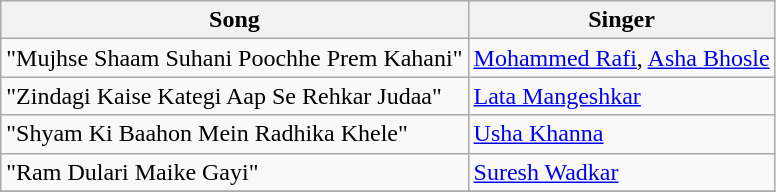<table class="wikitable">
<tr>
<th>Song</th>
<th>Singer</th>
</tr>
<tr>
<td>"Mujhse Shaam Suhani Poochhe Prem Kahani"</td>
<td><a href='#'>Mohammed Rafi</a>, <a href='#'>Asha Bhosle</a></td>
</tr>
<tr>
<td>"Zindagi Kaise Kategi Aap Se Rehkar Judaa"</td>
<td><a href='#'>Lata Mangeshkar</a></td>
</tr>
<tr>
<td>"Shyam Ki Baahon Mein Radhika Khele"</td>
<td><a href='#'>Usha Khanna</a></td>
</tr>
<tr>
<td>"Ram Dulari Maike Gayi"</td>
<td><a href='#'>Suresh Wadkar</a></td>
</tr>
<tr>
</tr>
</table>
